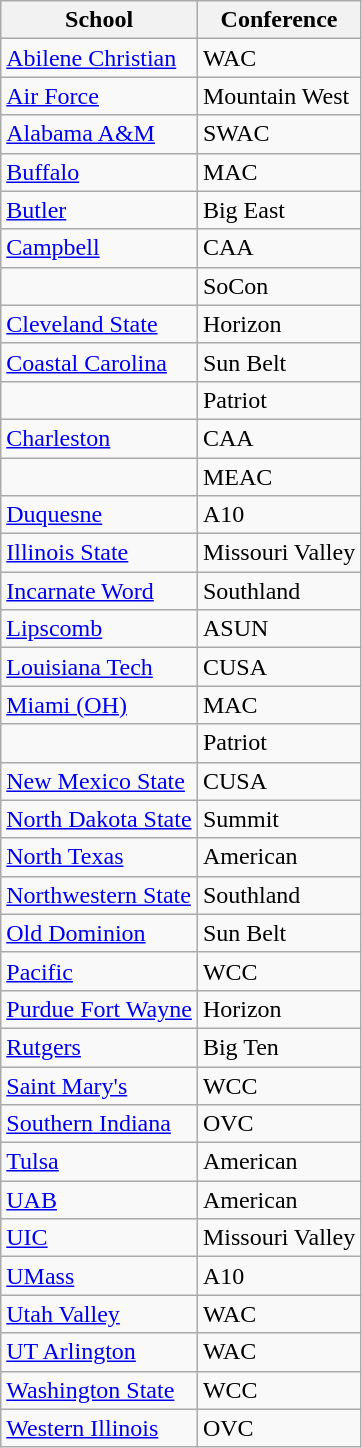<table class="wikitable sortable">
<tr>
<th>School</th>
<th>Conference</th>
</tr>
<tr>
<td><a href='#'>Abilene Christian</a></td>
<td>WAC</td>
</tr>
<tr>
<td><a href='#'>Air Force</a></td>
<td>Mountain West</td>
</tr>
<tr>
<td><a href='#'>Alabama A&M</a></td>
<td>SWAC</td>
</tr>
<tr>
<td><a href='#'>Buffalo</a></td>
<td>MAC</td>
</tr>
<tr>
<td><a href='#'>Butler</a></td>
<td>Big East</td>
</tr>
<tr>
<td><a href='#'>Campbell</a></td>
<td>CAA</td>
</tr>
<tr>
<td></td>
<td>SoCon</td>
</tr>
<tr>
<td><a href='#'>Cleveland State</a></td>
<td>Horizon</td>
</tr>
<tr>
<td><a href='#'>Coastal Carolina</a></td>
<td>Sun Belt</td>
</tr>
<tr>
<td></td>
<td>Patriot</td>
</tr>
<tr>
<td><a href='#'>Charleston</a></td>
<td>CAA</td>
</tr>
<tr>
<td></td>
<td>MEAC</td>
</tr>
<tr>
<td><a href='#'>Duquesne</a></td>
<td>A10</td>
</tr>
<tr>
<td><a href='#'>Illinois State</a></td>
<td>Missouri Valley</td>
</tr>
<tr>
<td><a href='#'>Incarnate Word</a></td>
<td>Southland</td>
</tr>
<tr>
<td><a href='#'>Lipscomb</a></td>
<td>ASUN</td>
</tr>
<tr>
<td><a href='#'>Louisiana Tech</a></td>
<td>CUSA</td>
</tr>
<tr>
<td><a href='#'>Miami (OH)</a></td>
<td>MAC</td>
</tr>
<tr>
<td></td>
<td>Patriot</td>
</tr>
<tr>
<td><a href='#'>New Mexico State</a></td>
<td>CUSA</td>
</tr>
<tr>
<td><a href='#'>North Dakota State</a></td>
<td>Summit</td>
</tr>
<tr>
<td><a href='#'>North Texas</a></td>
<td>American</td>
</tr>
<tr>
<td><a href='#'>Northwestern State</a></td>
<td>Southland</td>
</tr>
<tr>
<td><a href='#'>Old Dominion</a></td>
<td>Sun Belt</td>
</tr>
<tr>
<td><a href='#'>Pacific</a></td>
<td>WCC</td>
</tr>
<tr>
<td><a href='#'>Purdue Fort Wayne</a></td>
<td>Horizon</td>
</tr>
<tr>
<td><a href='#'>Rutgers</a></td>
<td>Big Ten</td>
</tr>
<tr>
<td><a href='#'>Saint Mary's</a></td>
<td>WCC</td>
</tr>
<tr>
<td><a href='#'>Southern Indiana</a></td>
<td>OVC</td>
</tr>
<tr>
<td><a href='#'>Tulsa</a></td>
<td>American</td>
</tr>
<tr>
<td><a href='#'>UAB</a></td>
<td>American</td>
</tr>
<tr>
<td><a href='#'>UIC</a></td>
<td>Missouri Valley</td>
</tr>
<tr>
<td><a href='#'>UMass</a></td>
<td>A10</td>
</tr>
<tr>
<td><a href='#'>Utah Valley</a></td>
<td>WAC</td>
</tr>
<tr>
<td><a href='#'>UT Arlington</a></td>
<td>WAC</td>
</tr>
<tr>
<td><a href='#'>Washington State</a></td>
<td>WCC</td>
</tr>
<tr>
<td><a href='#'>Western Illinois</a></td>
<td>OVC</td>
</tr>
</table>
